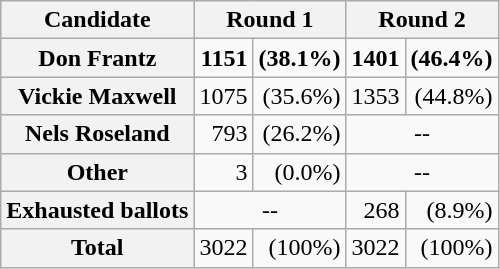<table class="wikitable">
<tr>
<th>Candidate</th>
<th colspan=2>Round 1</th>
<th colspan=2>Round 2</th>
</tr>
<tr align=right>
<th>Don Frantz</th>
<td><span><strong>1151</strong></span></td>
<td><span><strong>(38.1%)</strong></span></td>
<td><span><strong>1401</strong></span></td>
<td><span><strong>(46.4%)</strong></span></td>
</tr>
<tr align=right>
<th>Vickie Maxwell</th>
<td>1075</td>
<td>(35.6%)</td>
<td>1353</td>
<td>(44.8%)</td>
</tr>
<tr align=right>
<th>Nels Roseland</th>
<td>793</td>
<td>(26.2%)</td>
<td colspan="2" style="text-align:center;">--</td>
</tr>
<tr align=right>
<th>Other</th>
<td>3</td>
<td>(0.0%)</td>
<td colspan="2" style="text-align:center;">--</td>
</tr>
<tr align=right>
<th>Exhausted ballots</th>
<td colspan="2" style="text-align:center;">--</td>
<td>268</td>
<td>(8.9%)</td>
</tr>
<tr align=right>
<th>Total</th>
<td>3022</td>
<td>(100%)</td>
<td>3022</td>
<td>(100%)</td>
</tr>
</table>
